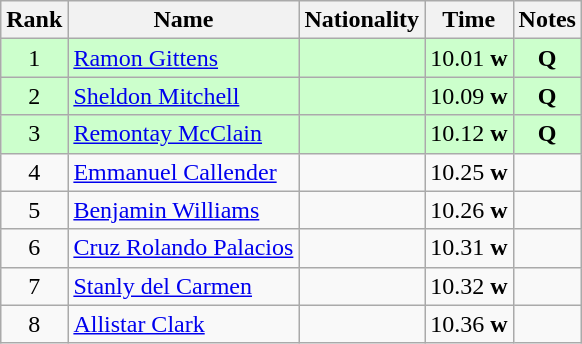<table class="wikitable sortable" style="text-align:center">
<tr>
<th>Rank</th>
<th>Name</th>
<th>Nationality</th>
<th>Time</th>
<th>Notes</th>
</tr>
<tr bgcolor=ccffcc>
<td align=center>1</td>
<td align=left><a href='#'>Ramon Gittens</a></td>
<td align=left></td>
<td>10.01 <strong>w</strong></td>
<td><strong>Q</strong></td>
</tr>
<tr bgcolor=ccffcc>
<td align=center>2</td>
<td align=left><a href='#'>Sheldon Mitchell</a></td>
<td align=left></td>
<td>10.09 <strong>w</strong></td>
<td><strong>Q</strong></td>
</tr>
<tr bgcolor=ccffcc>
<td align=center>3</td>
<td align=left><a href='#'>Remontay McClain</a></td>
<td align=left></td>
<td>10.12 <strong>w</strong></td>
<td><strong>Q</strong></td>
</tr>
<tr>
<td align=center>4</td>
<td align=left><a href='#'>Emmanuel Callender</a></td>
<td align=left></td>
<td>10.25 <strong>w</strong></td>
<td></td>
</tr>
<tr>
<td align=center>5</td>
<td align=left><a href='#'>Benjamin Williams</a></td>
<td align=left></td>
<td>10.26 <strong>w</strong></td>
<td></td>
</tr>
<tr>
<td align=center>6</td>
<td align=left><a href='#'>Cruz Rolando Palacios</a></td>
<td align=left></td>
<td>10.31 <strong>w</strong></td>
<td></td>
</tr>
<tr>
<td align=center>7</td>
<td align=left><a href='#'>Stanly del Carmen</a></td>
<td align=left></td>
<td>10.32 <strong>w</strong></td>
<td></td>
</tr>
<tr>
<td align=center>8</td>
<td align=left><a href='#'>Allistar Clark</a></td>
<td align=left></td>
<td>10.36 <strong>w</strong></td>
<td></td>
</tr>
</table>
